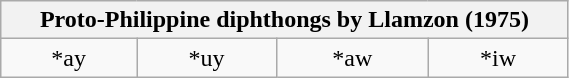<table class="wikitable" style="text-align:center" align="center" width="30%">
<tr>
<th colspan="4">Proto-Philippine diphthongs by Llamzon (1975)</th>
</tr>
<tr>
<td>*ay</td>
<td>*uy</td>
<td>*aw</td>
<td>*iw</td>
</tr>
</table>
